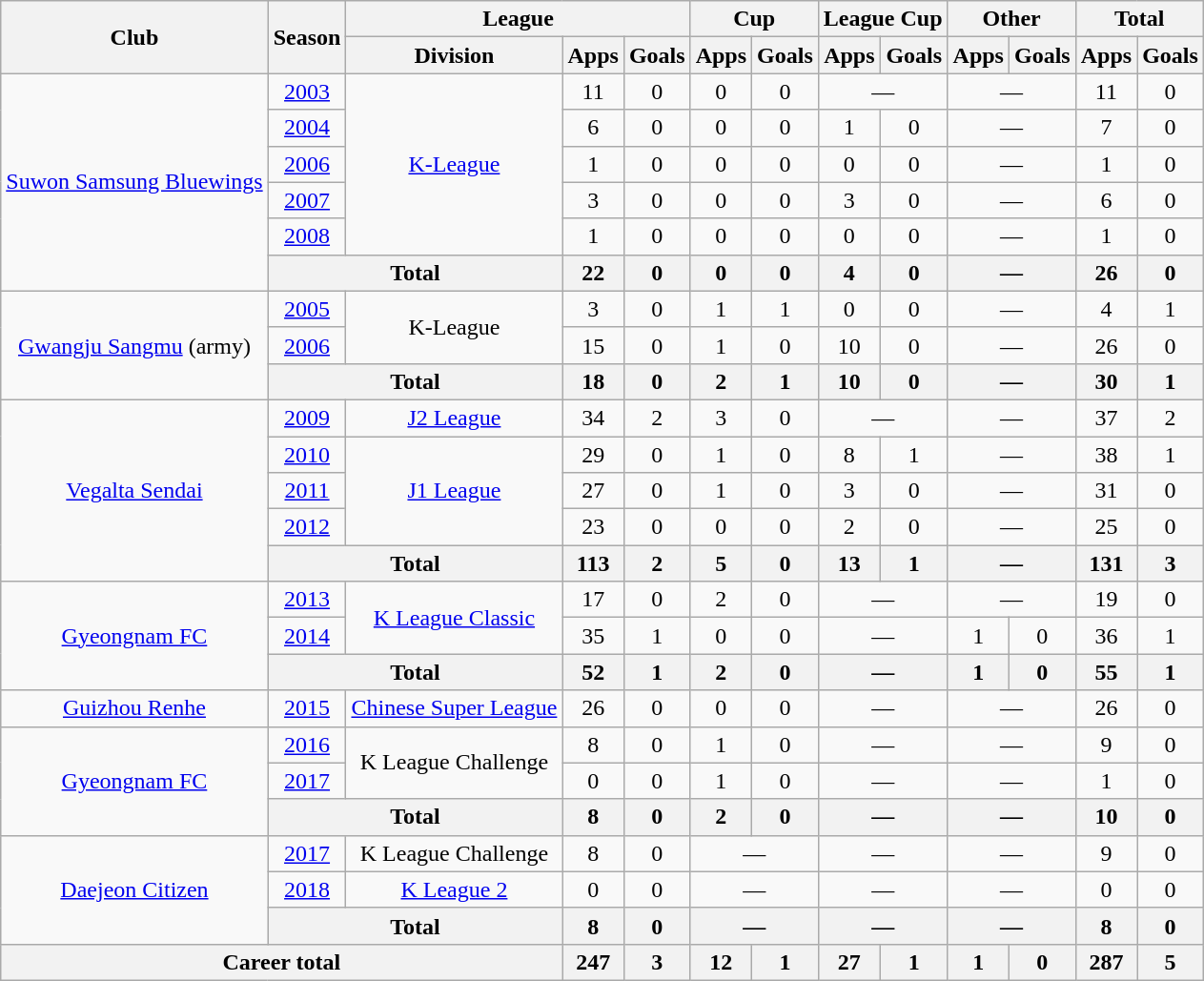<table class="wikitable" style="text-align:center">
<tr>
<th rowspan=2>Club</th>
<th rowspan=2>Season</th>
<th colspan=3>League</th>
<th colspan=2>Cup</th>
<th colspan=2>League Cup</th>
<th colspan=2>Other</th>
<th colspan=2>Total</th>
</tr>
<tr>
<th>Division</th>
<th>Apps</th>
<th>Goals</th>
<th>Apps</th>
<th>Goals</th>
<th>Apps</th>
<th>Goals</th>
<th>Apps</th>
<th>Goals</th>
<th>Apps</th>
<th>Goals</th>
</tr>
<tr>
<td rowspan="6"><a href='#'>Suwon Samsung Bluewings</a></td>
<td><a href='#'>2003</a></td>
<td rowspan="5"><a href='#'>K-League</a></td>
<td>11</td>
<td>0</td>
<td>0</td>
<td>0</td>
<td colspan="2">—</td>
<td colspan="2">—</td>
<td>11</td>
<td>0</td>
</tr>
<tr>
<td><a href='#'>2004</a></td>
<td>6</td>
<td>0</td>
<td>0</td>
<td>0</td>
<td>1</td>
<td>0</td>
<td colspan="2">—</td>
<td>7</td>
<td>0</td>
</tr>
<tr>
<td><a href='#'>2006</a></td>
<td>1</td>
<td>0</td>
<td>0</td>
<td>0</td>
<td>0</td>
<td>0</td>
<td colspan="2">—</td>
<td>1</td>
<td>0</td>
</tr>
<tr>
<td><a href='#'>2007</a></td>
<td>3</td>
<td>0</td>
<td>0</td>
<td>0</td>
<td>3</td>
<td>0</td>
<td colspan="2">—</td>
<td>6</td>
<td>0</td>
</tr>
<tr>
<td><a href='#'>2008</a></td>
<td>1</td>
<td>0</td>
<td>0</td>
<td>0</td>
<td>0</td>
<td>0</td>
<td colspan="2">—</td>
<td>1</td>
<td>0</td>
</tr>
<tr>
<th colspan=2>Total</th>
<th>22</th>
<th>0</th>
<th>0</th>
<th>0</th>
<th>4</th>
<th>0</th>
<th colspan="2">—</th>
<th>26</th>
<th>0</th>
</tr>
<tr>
<td rowspan="3"><a href='#'>Gwangju Sangmu</a> (army)</td>
<td><a href='#'>2005</a></td>
<td rowspan="2">K-League</td>
<td>3</td>
<td>0</td>
<td>1</td>
<td>1</td>
<td>0</td>
<td>0</td>
<td colspan="2">—</td>
<td>4</td>
<td>1</td>
</tr>
<tr>
<td><a href='#'>2006</a></td>
<td>15</td>
<td>0</td>
<td>1</td>
<td>0</td>
<td>10</td>
<td>0</td>
<td colspan="2">—</td>
<td>26</td>
<td>0</td>
</tr>
<tr>
<th colspan=2>Total</th>
<th>18</th>
<th>0</th>
<th>2</th>
<th>1</th>
<th>10</th>
<th>0</th>
<th colspan="2">—</th>
<th>30</th>
<th>1</th>
</tr>
<tr>
<td rowspan="5"><a href='#'>Vegalta Sendai</a></td>
<td><a href='#'>2009</a></td>
<td><a href='#'>J2 League</a></td>
<td>34</td>
<td>2</td>
<td>3</td>
<td>0</td>
<td colspan="2">—</td>
<td colspan="2">—</td>
<td>37</td>
<td>2</td>
</tr>
<tr>
<td><a href='#'>2010</a></td>
<td rowspan="3"><a href='#'>J1 League</a></td>
<td>29</td>
<td>0</td>
<td>1</td>
<td>0</td>
<td>8</td>
<td>1</td>
<td colspan="2">—</td>
<td>38</td>
<td>1</td>
</tr>
<tr>
<td><a href='#'>2011</a></td>
<td>27</td>
<td>0</td>
<td>1</td>
<td>0</td>
<td>3</td>
<td>0</td>
<td colspan="2">—</td>
<td>31</td>
<td>0</td>
</tr>
<tr>
<td><a href='#'>2012</a></td>
<td>23</td>
<td>0</td>
<td>0</td>
<td>0</td>
<td>2</td>
<td>0</td>
<td colspan="2">—</td>
<td>25</td>
<td>0</td>
</tr>
<tr>
<th colspan=2>Total</th>
<th>113</th>
<th>2</th>
<th>5</th>
<th>0</th>
<th>13</th>
<th>1</th>
<th colspan="2">—</th>
<th>131</th>
<th>3</th>
</tr>
<tr>
<td rowspan="3"><a href='#'>Gyeongnam FC</a></td>
<td><a href='#'>2013</a></td>
<td rowspan="2"><a href='#'>K League Classic</a></td>
<td>17</td>
<td>0</td>
<td>2</td>
<td>0</td>
<td colspan="2">—</td>
<td colspan="2">—</td>
<td>19</td>
<td>0</td>
</tr>
<tr>
<td><a href='#'>2014</a></td>
<td>35</td>
<td>1</td>
<td>0</td>
<td>0</td>
<td colspan="2">—</td>
<td>1</td>
<td>0</td>
<td>36</td>
<td>1</td>
</tr>
<tr>
<th colspan=2>Total</th>
<th>52</th>
<th>1</th>
<th>2</th>
<th>0</th>
<th colspan="2">—</th>
<th>1</th>
<th>0</th>
<th>55</th>
<th>1</th>
</tr>
<tr>
<td><a href='#'>Guizhou Renhe</a></td>
<td><a href='#'>2015</a></td>
<td><a href='#'>Chinese Super League</a></td>
<td>26</td>
<td>0</td>
<td>0</td>
<td>0</td>
<td colspan="2">—</td>
<td colspan="2">—</td>
<td>26</td>
<td>0</td>
</tr>
<tr>
<td rowspan="3"><a href='#'>Gyeongnam FC</a></td>
<td><a href='#'>2016</a></td>
<td rowspan="2">K League Challenge</td>
<td>8</td>
<td>0</td>
<td>1</td>
<td>0</td>
<td colspan="2">—</td>
<td colspan="2">—</td>
<td>9</td>
<td>0</td>
</tr>
<tr>
<td><a href='#'>2017</a></td>
<td>0</td>
<td>0</td>
<td>1</td>
<td>0</td>
<td colspan="2">—</td>
<td colspan="2">—</td>
<td>1</td>
<td>0</td>
</tr>
<tr>
<th colspan=2>Total</th>
<th>8</th>
<th>0</th>
<th>2</th>
<th>0</th>
<th colspan="2">—</th>
<th colspan="2">—</th>
<th>10</th>
<th>0</th>
</tr>
<tr>
<td rowspan="3"><a href='#'>Daejeon Citizen</a></td>
<td><a href='#'>2017</a></td>
<td>K League Challenge</td>
<td>8</td>
<td>0</td>
<td colspan="2">—</td>
<td colspan="2">—</td>
<td colspan="2">—</td>
<td>9</td>
<td>0</td>
</tr>
<tr>
<td><a href='#'>2018</a></td>
<td><a href='#'>K League 2</a></td>
<td>0</td>
<td>0</td>
<td colspan="2">—</td>
<td colspan="2">—</td>
<td colspan="2">—</td>
<td>0</td>
<td>0</td>
</tr>
<tr>
<th colspan=2>Total</th>
<th>8</th>
<th>0</th>
<th colspan="2">—</th>
<th colspan="2">—</th>
<th colspan="2">—</th>
<th>8</th>
<th>0</th>
</tr>
<tr>
<th colspan=3>Career total</th>
<th>247</th>
<th>3</th>
<th>12</th>
<th>1</th>
<th>27</th>
<th>1</th>
<th>1</th>
<th>0</th>
<th>287</th>
<th>5</th>
</tr>
</table>
